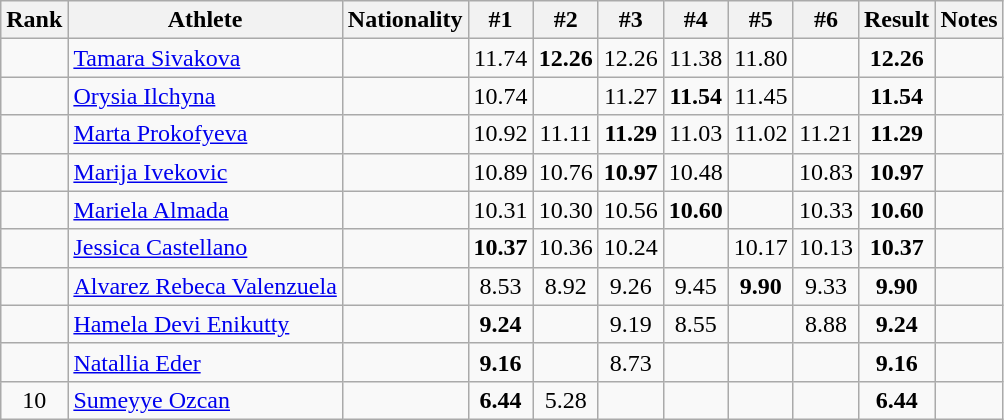<table class="wikitable sortable" style="text-align:center">
<tr>
<th>Rank</th>
<th>Athlete</th>
<th>Nationality</th>
<th>#1</th>
<th>#2</th>
<th>#3</th>
<th>#4</th>
<th>#5</th>
<th>#6</th>
<th>Result</th>
<th>Notes</th>
</tr>
<tr>
<td></td>
<td align=left><a href='#'>Tamara Sivakova</a></td>
<td align=left></td>
<td>11.74</td>
<td><strong>12.26</strong></td>
<td>12.26</td>
<td>11.38</td>
<td>11.80</td>
<td></td>
<td><strong>12.26</strong></td>
<td></td>
</tr>
<tr>
<td></td>
<td align=left><a href='#'>Orysia Ilchyna</a></td>
<td align=left></td>
<td>10.74</td>
<td></td>
<td>11.27</td>
<td><strong>11.54</strong></td>
<td>11.45</td>
<td></td>
<td><strong>11.54</strong></td>
<td></td>
</tr>
<tr>
<td></td>
<td align=left><a href='#'>Marta Prokofyeva</a></td>
<td align=left></td>
<td>10.92</td>
<td>11.11</td>
<td><strong>11.29</strong></td>
<td>11.03</td>
<td>11.02</td>
<td>11.21</td>
<td><strong>11.29</strong></td>
<td></td>
</tr>
<tr>
<td></td>
<td align=left><a href='#'>Marija Ivekovic</a></td>
<td align=left></td>
<td>10.89</td>
<td>10.76</td>
<td><strong>10.97</strong></td>
<td>10.48</td>
<td></td>
<td>10.83</td>
<td><strong>10.97</strong></td>
<td></td>
</tr>
<tr>
<td></td>
<td align=left><a href='#'>Mariela Almada</a></td>
<td align=left></td>
<td>10.31</td>
<td>10.30</td>
<td>10.56</td>
<td><strong>10.60</strong></td>
<td></td>
<td>10.33</td>
<td><strong>10.60</strong></td>
<td></td>
</tr>
<tr>
<td></td>
<td align=left><a href='#'>Jessica Castellano</a></td>
<td align=left></td>
<td><strong>10.37</strong></td>
<td>10.36</td>
<td>10.24</td>
<td></td>
<td>10.17</td>
<td>10.13</td>
<td><strong>10.37</strong></td>
<td></td>
</tr>
<tr>
<td></td>
<td align=left><a href='#'>Alvarez Rebeca Valenzuela</a></td>
<td align=left></td>
<td>8.53</td>
<td>8.92</td>
<td>9.26</td>
<td>9.45</td>
<td><strong>9.90</strong></td>
<td>9.33</td>
<td><strong>9.90</strong></td>
<td></td>
</tr>
<tr>
<td></td>
<td align=left><a href='#'>Hamela Devi Enikutty</a></td>
<td align=left></td>
<td><strong>9.24</strong></td>
<td></td>
<td>9.19</td>
<td>8.55</td>
<td></td>
<td>8.88</td>
<td><strong>9.24</strong></td>
<td></td>
</tr>
<tr>
<td></td>
<td align=left><a href='#'>Natallia Eder</a></td>
<td align=left></td>
<td><strong>9.16</strong></td>
<td></td>
<td>8.73</td>
<td></td>
<td></td>
<td></td>
<td><strong>9.16</strong></td>
<td></td>
</tr>
<tr>
<td>10</td>
<td align=left><a href='#'>Sumeyye Ozcan</a></td>
<td align=left></td>
<td><strong>6.44</strong></td>
<td>5.28</td>
<td></td>
<td></td>
<td></td>
<td></td>
<td><strong>6.44</strong></td>
<td></td>
</tr>
</table>
